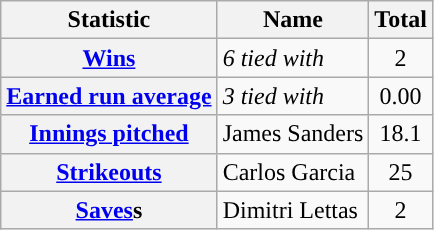<table class="wikitable plainrowheaders">
<tr>
<th scope="col">Statistic</th>
<th scope="col">Name</th>
<th scope="col">Total</th>
</tr>
<tr>
<th scope="row"><a href='#'>Wins</a></th>
<td><em>6 tied with</em></td>
<td align=center>2</td>
</tr>
<tr>
<th scope="row"><a href='#'>Earned run average</a></th>
<td><em>3 tied with</em></td>
<td align=center>0.00</td>
</tr>
<tr>
<th scope="row"><a href='#'>Innings pitched</a></th>
<td> James Sanders</td>
<td align=center>18.1</td>
</tr>
<tr>
<th scope="row"><a href='#'>Strikeouts</a></th>
<td> Carlos Garcia</td>
<td align=center>25</td>
</tr>
<tr>
<th scope="row"><a href='#'>Saves</a>s</th>
<td> Dimitri Lettas</td>
<td align=center>2</td>
</tr>
</table>
